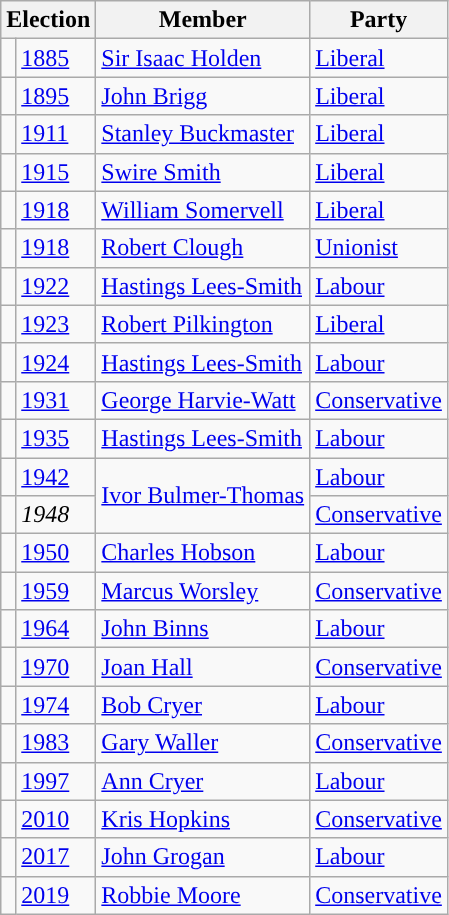<table class="wikitable">
<tr>
<th colspan="2">Election</th>
<th>Member</th>
<th>Party</th>
</tr>
<tr>
<td style="color:inherit;background-color: "></td>
<td><a href='#'>1885</a></td>
<td><a href='#'>Sir Isaac Holden</a></td>
<td><a href='#'>Liberal</a></td>
</tr>
<tr>
<td style="color:inherit;background-color: "></td>
<td><a href='#'>1895</a></td>
<td><a href='#'>John Brigg</a></td>
<td><a href='#'>Liberal</a></td>
</tr>
<tr>
<td style="color:inherit;background-color: "></td>
<td><a href='#'>1911</a></td>
<td><a href='#'>Stanley Buckmaster</a></td>
<td><a href='#'>Liberal</a></td>
</tr>
<tr>
<td style="color:inherit;background-color: "></td>
<td><a href='#'>1915</a></td>
<td><a href='#'>Swire Smith</a></td>
<td><a href='#'>Liberal</a></td>
</tr>
<tr>
<td style="color:inherit;background-color: "></td>
<td><a href='#'>1918</a></td>
<td><a href='#'>William Somervell</a></td>
<td><a href='#'>Liberal</a></td>
</tr>
<tr>
<td style="color:inherit;background-color: "></td>
<td><a href='#'>1918</a></td>
<td><a href='#'>Robert Clough</a></td>
<td><a href='#'>Unionist</a></td>
</tr>
<tr>
<td style="color:inherit;background-color: "></td>
<td><a href='#'>1922</a></td>
<td><a href='#'>Hastings Lees-Smith</a></td>
<td><a href='#'>Labour</a></td>
</tr>
<tr>
<td style="color:inherit;background-color: "></td>
<td><a href='#'>1923</a></td>
<td><a href='#'>Robert Pilkington</a></td>
<td><a href='#'>Liberal</a></td>
</tr>
<tr>
<td style="color:inherit;background-color: "></td>
<td><a href='#'>1924</a></td>
<td><a href='#'>Hastings Lees-Smith</a></td>
<td><a href='#'>Labour</a></td>
</tr>
<tr>
<td style="color:inherit;background-color: "></td>
<td><a href='#'>1931</a></td>
<td><a href='#'>George Harvie-Watt</a></td>
<td><a href='#'>Conservative</a></td>
</tr>
<tr>
<td style="color:inherit;background-color: "></td>
<td><a href='#'>1935</a></td>
<td><a href='#'>Hastings Lees-Smith</a></td>
<td><a href='#'>Labour</a></td>
</tr>
<tr>
<td style="color:inherit;background-color: "></td>
<td><a href='#'>1942</a></td>
<td rowspan="2"><a href='#'>Ivor Bulmer-Thomas</a></td>
<td><a href='#'>Labour</a></td>
</tr>
<tr>
<td style="color:inherit;background-color: "></td>
<td><em>1948</em></td>
<td><a href='#'>Conservative</a></td>
</tr>
<tr>
<td style="color:inherit;background-color: "></td>
<td><a href='#'>1950</a></td>
<td><a href='#'>Charles Hobson</a></td>
<td><a href='#'>Labour</a></td>
</tr>
<tr>
<td style="color:inherit;background-color: "></td>
<td><a href='#'>1959</a></td>
<td><a href='#'>Marcus Worsley</a></td>
<td><a href='#'>Conservative</a></td>
</tr>
<tr>
<td style="color:inherit;background-color: "></td>
<td><a href='#'>1964</a></td>
<td><a href='#'>John Binns</a></td>
<td><a href='#'>Labour</a></td>
</tr>
<tr>
<td style="color:inherit;background-color: "></td>
<td><a href='#'>1970</a></td>
<td><a href='#'>Joan Hall</a></td>
<td><a href='#'>Conservative</a></td>
</tr>
<tr>
<td style="color:inherit;background-color: "></td>
<td><a href='#'>1974</a></td>
<td><a href='#'>Bob Cryer</a></td>
<td><a href='#'>Labour</a></td>
</tr>
<tr>
<td style="color:inherit;background-color: "></td>
<td><a href='#'>1983</a></td>
<td><a href='#'>Gary Waller</a></td>
<td><a href='#'>Conservative</a></td>
</tr>
<tr>
<td style="color:inherit;background-color: "></td>
<td><a href='#'>1997</a></td>
<td><a href='#'>Ann Cryer</a></td>
<td><a href='#'>Labour</a></td>
</tr>
<tr>
<td style="color:inherit;background-color: "></td>
<td><a href='#'>2010</a></td>
<td><a href='#'>Kris Hopkins</a></td>
<td><a href='#'>Conservative</a></td>
</tr>
<tr>
<td style="color:inherit;background-color: "></td>
<td><a href='#'>2017</a></td>
<td><a href='#'>John Grogan</a></td>
<td><a href='#'>Labour</a></td>
</tr>
<tr>
<td style="color:inherit;background-color: "></td>
<td><a href='#'>2019</a></td>
<td><a href='#'>Robbie Moore</a></td>
<td><a href='#'>Conservative</a></td>
</tr>
</table>
